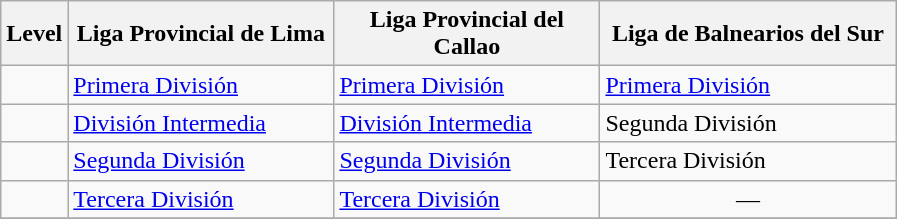<table class="wikitable sortable">
<tr>
<th width=px>Level</th>
<th width="170">Liga Provincial de Lima</th>
<th width="170">Liga Provincial del Callao</th>
<th width="190">Liga de Balnearios del Sur</th>
</tr>
<tr>
<td></td>
<td><a href='#'>Primera División</a></td>
<td><a href='#'>Primera División</a></td>
<td><a href='#'>Primera División</a></td>
</tr>
<tr>
<td></td>
<td><a href='#'>División Intermedia</a></td>
<td><a href='#'>División Intermedia</a></td>
<td>Segunda División</td>
</tr>
<tr>
<td></td>
<td><a href='#'>Segunda División</a></td>
<td><a href='#'>Segunda División</a></td>
<td>Tercera División</td>
</tr>
<tr>
<td></td>
<td><a href='#'>Tercera División</a></td>
<td><a href='#'>Tercera División</a></td>
<td style="text-align:center;">—</td>
</tr>
<tr>
</tr>
</table>
